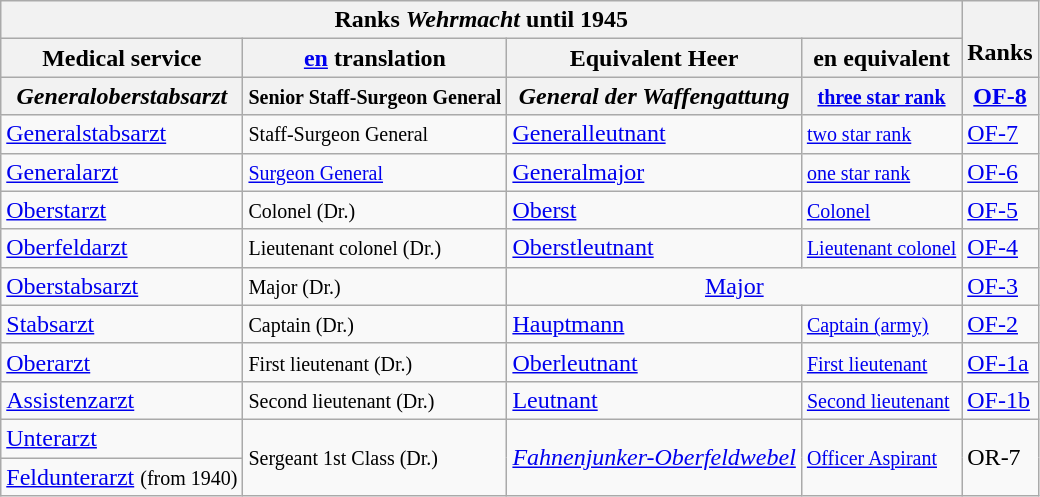<table class="wikitable">
<tr>
<th colspan="4">Ranks <em>Wehrmacht</em> until 1945</th>
<th rowspan="2"><br>Ranks</th>
</tr>
<tr align="center">
<th>Medical service</th>
<th><a href='#'>en</a> translation</th>
<th>Equivalent Heer</th>
<th>en equivalent</th>
</tr>
<tr>
<th><span><strong><em>Generaloberstabsarzt</em></strong></span></th>
<th><small>Senior Staff-Surgeon General</small></th>
<th><em>General der Waffengattung</em></th>
<th><small><a href='#'>three star rank</a></small></th>
<th><a href='#'>OF-8</a></th>
</tr>
<tr>
<td><a href='#'>Generalstabsarzt</a></td>
<td><small>Staff-Surgeon General</small></td>
<td><a href='#'>Generalleutnant</a></td>
<td><small><a href='#'>two star rank</a></small></td>
<td><a href='#'>OF-7</a></td>
</tr>
<tr>
<td><a href='#'>Generalarzt</a></td>
<td><small><a href='#'>Surgeon General</a></small></td>
<td><a href='#'>Generalmajor</a></td>
<td><small><a href='#'>one star rank</a></small></td>
<td><a href='#'>OF-6</a></td>
</tr>
<tr>
<td><a href='#'>Oberstarzt</a></td>
<td><small>Colonel (Dr.)</small></td>
<td><a href='#'>Oberst</a></td>
<td><small><a href='#'>Colonel</a></small></td>
<td><a href='#'>OF-5</a></td>
</tr>
<tr>
<td><a href='#'>Oberfeldarzt</a></td>
<td><small>Lieutenant colonel (Dr.)</small></td>
<td><a href='#'>Oberstleutnant</a></td>
<td><small><a href='#'>Lieutenant colonel</a></small></td>
<td><a href='#'>OF-4</a></td>
</tr>
<tr>
<td><a href='#'>Oberstabsarzt</a></td>
<td><small>Major (Dr.)</small></td>
<td colspan="2" style="text-align:center;"><a href='#'>Major</a></td>
<td><a href='#'>OF-3</a></td>
</tr>
<tr>
<td><a href='#'>Stabsarzt</a></td>
<td><small>Captain (Dr.)</small></td>
<td><a href='#'>Hauptmann</a></td>
<td><small><a href='#'>Captain (army)</a></small></td>
<td><a href='#'>OF-2</a></td>
</tr>
<tr>
<td><a href='#'>Oberarzt</a></td>
<td><small>First lieutenant (Dr.)</small></td>
<td><a href='#'>Oberleutnant</a></td>
<td><small><a href='#'>First lieutenant</a></small></td>
<td><a href='#'>OF-1a</a></td>
</tr>
<tr>
<td><a href='#'>Assistenzarzt</a></td>
<td><small>Second lieutenant (Dr.)</small></td>
<td><a href='#'>Leutnant</a></td>
<td><small><a href='#'>Second lieutenant</a></small></td>
<td><a href='#'>OF-1b</a></td>
</tr>
<tr>
<td><a href='#'>Unterarzt</a></td>
<td rowspan="2"><small>Sergeant 1st Class (Dr.)</small></td>
<td rowspan="2"><a href='#'><em>Fahnenjunker-Oberfeldwebel</em></a></td>
<td rowspan="2"><small><a href='#'>Officer Aspirant</a></small></td>
<td rowspan="2">OR-7</td>
</tr>
<tr>
<td><a href='#'>Feldunterarzt</a> <small>(from 1940)</small></td>
</tr>
</table>
